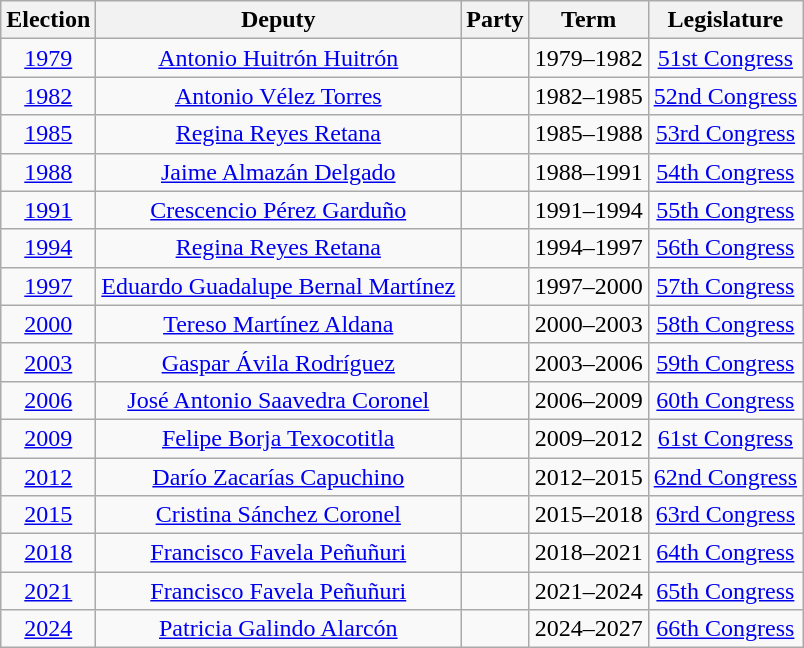<table class="wikitable sortable" style="text-align: center">
<tr>
<th>Election</th>
<th class="unsortable">Deputy</th>
<th class="unsortable">Party</th>
<th class="unsortable">Term</th>
<th class="unsortable">Legislature</th>
</tr>
<tr>
<td><a href='#'>1979</a></td>
<td><a href='#'>Antonio Huitrón Huitrón</a></td>
<td></td>
<td>1979–1982</td>
<td><a href='#'>51st Congress</a></td>
</tr>
<tr>
<td><a href='#'>1982</a></td>
<td><a href='#'>Antonio Vélez Torres</a></td>
<td></td>
<td>1982–1985</td>
<td><a href='#'>52nd Congress</a></td>
</tr>
<tr>
<td><a href='#'>1985</a></td>
<td><a href='#'>Regina Reyes Retana</a></td>
<td></td>
<td>1985–1988</td>
<td><a href='#'>53rd Congress</a></td>
</tr>
<tr>
<td><a href='#'>1988</a></td>
<td><a href='#'>Jaime Almazán Delgado</a></td>
<td></td>
<td>1988–1991</td>
<td><a href='#'>54th Congress</a></td>
</tr>
<tr>
<td><a href='#'>1991</a></td>
<td><a href='#'>Crescencio Pérez Garduño</a></td>
<td></td>
<td>1991–1994</td>
<td><a href='#'>55th Congress</a></td>
</tr>
<tr>
<td><a href='#'>1994</a></td>
<td><a href='#'>Regina Reyes Retana</a></td>
<td></td>
<td>1994–1997</td>
<td><a href='#'>56th Congress</a></td>
</tr>
<tr>
<td><a href='#'>1997</a></td>
<td><a href='#'>Eduardo Guadalupe Bernal Martínez</a></td>
<td></td>
<td>1997–2000</td>
<td><a href='#'>57th Congress</a></td>
</tr>
<tr>
<td><a href='#'>2000</a></td>
<td><a href='#'>Tereso Martínez Aldana</a></td>
<td></td>
<td>2000–2003</td>
<td><a href='#'>58th Congress</a></td>
</tr>
<tr>
<td><a href='#'>2003</a></td>
<td><a href='#'>Gaspar Ávila Rodríguez</a></td>
<td></td>
<td>2003–2006</td>
<td><a href='#'>59th Congress</a></td>
</tr>
<tr>
<td><a href='#'>2006</a></td>
<td><a href='#'>José Antonio Saavedra Coronel</a></td>
<td></td>
<td>2006–2009</td>
<td><a href='#'>60th Congress</a></td>
</tr>
<tr>
<td><a href='#'>2009</a></td>
<td><a href='#'>Felipe Borja Texocotitla</a></td>
<td></td>
<td>2009–2012</td>
<td><a href='#'>61st Congress</a></td>
</tr>
<tr>
<td><a href='#'>2012</a></td>
<td><a href='#'>Darío Zacarías Capuchino</a></td>
<td></td>
<td>2012–2015</td>
<td><a href='#'>62nd Congress</a></td>
</tr>
<tr>
<td><a href='#'>2015</a></td>
<td><a href='#'>Cristina Sánchez Coronel</a></td>
<td></td>
<td>2015–2018</td>
<td><a href='#'>63rd Congress</a></td>
</tr>
<tr>
<td><a href='#'>2018</a></td>
<td><a href='#'>Francisco Favela Peñuñuri</a></td>
<td></td>
<td>2018–2021</td>
<td><a href='#'>64th Congress</a></td>
</tr>
<tr>
<td><a href='#'>2021</a></td>
<td><a href='#'>Francisco Favela Peñuñuri</a></td>
<td></td>
<td>2021–2024</td>
<td><a href='#'>65th Congress</a></td>
</tr>
<tr>
<td><a href='#'>2024</a></td>
<td><a href='#'>Patricia Galindo Alarcón</a></td>
<td></td>
<td>2024–2027</td>
<td><a href='#'>66th Congress</a></td>
</tr>
</table>
